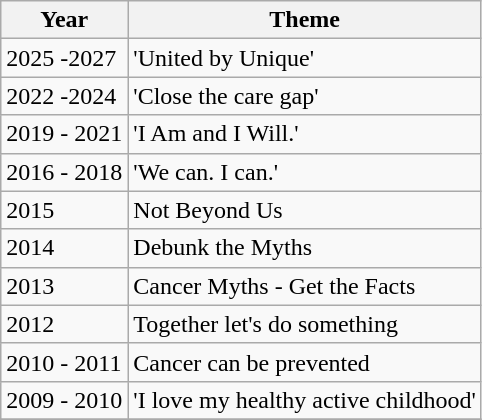<table class="wikitable">
<tr>
<th>Year</th>
<th>Theme</th>
</tr>
<tr>
<td>2025 -2027</td>
<td>'United by Unique'</td>
</tr>
<tr>
<td>2022 -2024</td>
<td>'Close the care gap'</td>
</tr>
<tr>
<td>2019 - 2021</td>
<td>'I Am and I Will.'</td>
</tr>
<tr>
<td>2016 - 2018</td>
<td>'We can. I can.'</td>
</tr>
<tr>
<td>2015</td>
<td>Not Beyond Us</td>
</tr>
<tr>
<td>2014</td>
<td>Debunk the Myths</td>
</tr>
<tr>
<td>2013</td>
<td>Cancer Myths - Get the Facts</td>
</tr>
<tr>
<td>2012</td>
<td>Together let's do something</td>
</tr>
<tr>
<td>2010 - 2011</td>
<td>Cancer can be prevented</td>
</tr>
<tr>
<td>2009 - 2010</td>
<td>'I love my healthy active childhood'</td>
</tr>
<tr>
</tr>
</table>
